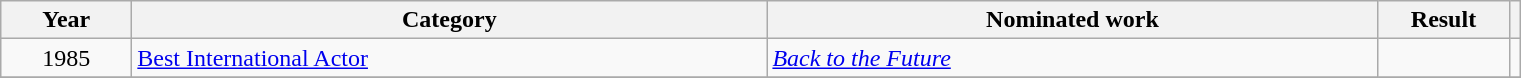<table class=wikitable>
<tr>
<th scope="col" style="width:5em;">Year</th>
<th scope="col" style="width:26em;">Category</th>
<th scope="col" style="width:25em;">Nominated work</th>
<th scope="col" style="width:5em;">Result</th>
<th></th>
</tr>
<tr>
<td style="text-align:center;">1985</td>
<td><a href='#'>Best International Actor</a></td>
<td><em><a href='#'>Back to the Future</a></em></td>
<td></td>
<td></td>
</tr>
<tr>
</tr>
</table>
